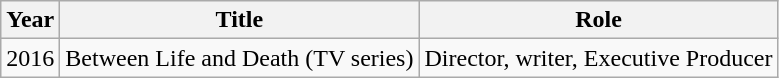<table class="wikitable sortable">
<tr>
<th>Year</th>
<th>Title</th>
<th>Role</th>
</tr>
<tr>
<td>2016</td>
<td>Between Life and Death (TV series)</td>
<td>Director, writer, Executive Producer</td>
</tr>
</table>
